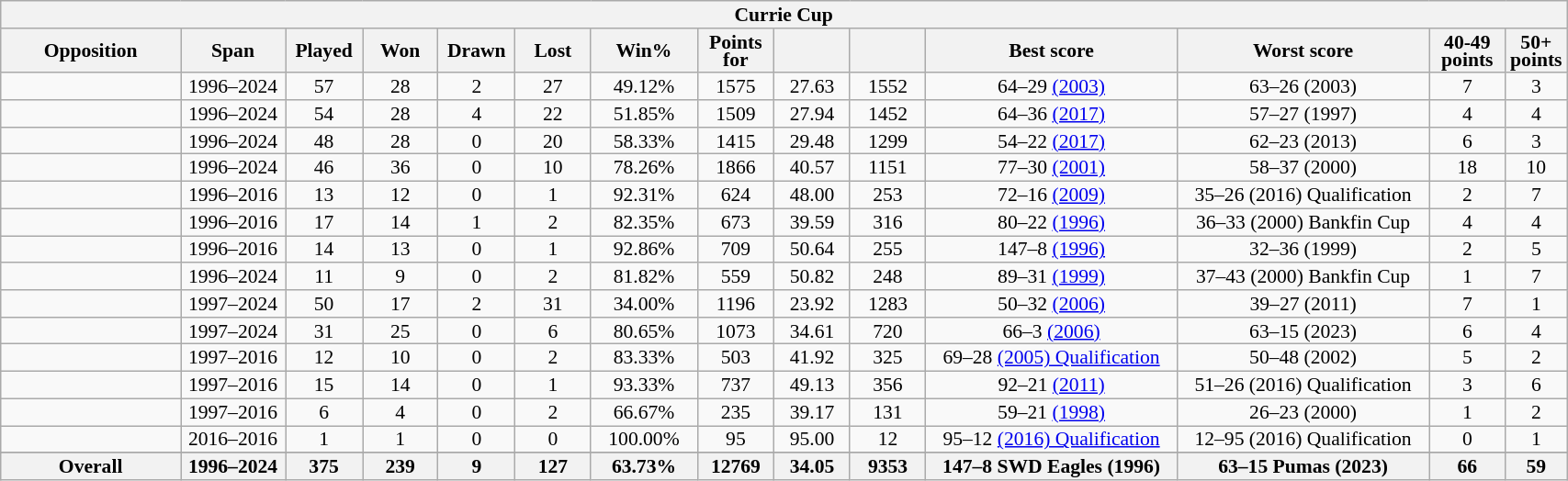<table class="wikitable collapsible sortable" style="text-align:center; line-height:90%; font-size:90%; width:90%;">
<tr>
<th colspan=14>Currie Cup</th>
</tr>
<tr>
<th style="width:12%;">Opposition</th>
<th style="width:7%;">Span</th>
<th style="width:5%;">Played</th>
<th style="width:5%;">Won</th>
<th style="width:5%;">Drawn</th>
<th style="width:5%;">Lost</th>
<th style="width:7%;">Win%</th>
<th style="width:5%;">Points for</th>
<th style="width:5%;"></th>
<th style="width:5%;"></th>
<th style="width:17%;">Best score</th>
<th style="width:17%;">Worst score</th>
<th style="width:5%;">40-49 points</th>
<th style="width:5%;">50+ points<br></th>
</tr>
<tr>
<td align=left></td>
<td>1996–2024</td>
<td>57</td>
<td>28</td>
<td>2</td>
<td>27</td>
<td>49.12%</td>
<td>1575</td>
<td>27.63</td>
<td>1552</td>
<td>64–29 <a href='#'>(2003)</a></td>
<td>63–26 (2003)</td>
<td>7</td>
<td>3</td>
</tr>
<tr>
<td align=left></td>
<td>1996–2024</td>
<td>54</td>
<td>28</td>
<td>4</td>
<td>22</td>
<td>51.85%</td>
<td>1509</td>
<td>27.94</td>
<td>1452</td>
<td>64–36 <a href='#'>(2017)</a></td>
<td>57–27 (1997)</td>
<td>4</td>
<td>4</td>
</tr>
<tr>
<td align=left></td>
<td>1996–2024</td>
<td>48</td>
<td>28</td>
<td>0</td>
<td>20</td>
<td>58.33%</td>
<td>1415</td>
<td>29.48</td>
<td>1299</td>
<td>54–22 <a href='#'>(2017)</a></td>
<td>62–23 (2013)</td>
<td>6</td>
<td>3</td>
</tr>
<tr>
<td align=left></td>
<td>1996–2024</td>
<td>46</td>
<td>36</td>
<td>0</td>
<td>10</td>
<td>78.26%</td>
<td>1866</td>
<td>40.57</td>
<td>1151</td>
<td>77–30 <a href='#'>(2001)</a></td>
<td>58–37 (2000)</td>
<td>18</td>
<td>10</td>
</tr>
<tr>
<td align=left></td>
<td>1996–2016</td>
<td>13</td>
<td>12</td>
<td>0</td>
<td>1</td>
<td>92.31%</td>
<td>624</td>
<td>48.00</td>
<td>253</td>
<td>72–16 <a href='#'>(2009)</a></td>
<td>35–26 (2016) Qualification</td>
<td>2</td>
<td>7</td>
</tr>
<tr>
<td align=left></td>
<td>1996–2016</td>
<td>17</td>
<td>14</td>
<td>1</td>
<td>2</td>
<td>82.35%</td>
<td>673</td>
<td>39.59</td>
<td>316</td>
<td>80–22 <a href='#'>(1996)</a></td>
<td>36–33 (2000) Bankfin Cup</td>
<td>4</td>
<td>4</td>
</tr>
<tr>
<td align=left></td>
<td>1996–2016</td>
<td>14</td>
<td>13</td>
<td>0</td>
<td>1</td>
<td>92.86%</td>
<td>709</td>
<td>50.64</td>
<td>255</td>
<td>147–8 <a href='#'>(1996)</a></td>
<td>32–36 (1999)</td>
<td>2</td>
<td>5</td>
</tr>
<tr>
<td align=left></td>
<td>1996–2024</td>
<td>11</td>
<td>9</td>
<td>0</td>
<td>2</td>
<td>81.82%</td>
<td>559</td>
<td>50.82</td>
<td>248</td>
<td>89–31 <a href='#'>(1999)</a></td>
<td>37–43 (2000) Bankfin Cup</td>
<td>1</td>
<td>7</td>
</tr>
<tr>
<td align=left></td>
<td>1997–2024</td>
<td>50</td>
<td>17</td>
<td>2</td>
<td>31</td>
<td>34.00%</td>
<td>1196</td>
<td>23.92</td>
<td>1283</td>
<td>50–32 <a href='#'>(2006)</a></td>
<td>39–27 (2011)</td>
<td>7</td>
<td>1</td>
</tr>
<tr>
<td align=left></td>
<td>1997–2024</td>
<td>31</td>
<td>25</td>
<td>0</td>
<td>6</td>
<td>80.65%</td>
<td>1073</td>
<td>34.61</td>
<td>720</td>
<td>66–3 <a href='#'>(2006)</a></td>
<td>63–15 (2023)</td>
<td>6</td>
<td>4</td>
</tr>
<tr>
<td align=left></td>
<td>1997–2016</td>
<td>12</td>
<td>10</td>
<td>0</td>
<td>2</td>
<td>83.33%</td>
<td>503</td>
<td>41.92</td>
<td>325</td>
<td>69–28 <a href='#'>(2005) Qualification</a></td>
<td>50–48 (2002)</td>
<td>5</td>
<td>2</td>
</tr>
<tr>
<td align=left></td>
<td>1997–2016</td>
<td>15</td>
<td>14</td>
<td>0</td>
<td>1</td>
<td>93.33%</td>
<td>737</td>
<td>49.13</td>
<td>356</td>
<td>92–21 <a href='#'>(2011)</a></td>
<td>51–26 (2016) Qualification</td>
<td>3</td>
<td>6</td>
</tr>
<tr>
<td align=left></td>
<td>1997–2016</td>
<td>6</td>
<td>4</td>
<td>0</td>
<td>2</td>
<td>66.67%</td>
<td>235</td>
<td>39.17</td>
<td>131</td>
<td>59–21 <a href='#'>(1998)</a></td>
<td>26–23 (2000)</td>
<td>1</td>
<td>2</td>
</tr>
<tr>
<td align=left></td>
<td>2016–2016</td>
<td>1</td>
<td>1</td>
<td>0</td>
<td>0</td>
<td>100.00%</td>
<td>95</td>
<td>95.00</td>
<td>12</td>
<td>95–12 <a href='#'>(2016) Qualification</a></td>
<td>12–95 (2016) Qualification</td>
<td>0</td>
<td>1</td>
</tr>
<tr>
</tr>
<tr class="sortbottom">
<th Bottom><strong>Overall</strong></th>
<th><strong>1996–2024</strong></th>
<th><strong>375</strong></th>
<th><strong>239</strong></th>
<th><strong>9</strong></th>
<th><strong>127</strong></th>
<th><strong>63.73%</strong></th>
<th><strong>12769</strong></th>
<th><strong>34.05</strong></th>
<th><strong>9353</strong></th>
<th><strong>147–8 SWD Eagles (1996)</strong></th>
<th><strong>63–15 Pumas (2023)</strong></th>
<th><strong>66</strong></th>
<th><strong>59</strong></th>
</tr>
</table>
